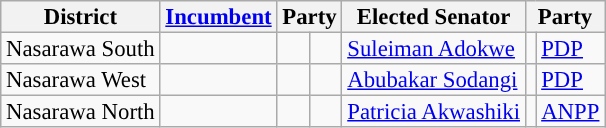<table class="sortable wikitable" style="font-size:95%;line-height:14px;">
<tr>
<th class="unsortable">District</th>
<th class="unsortable"><a href='#'>Incumbent</a></th>
<th colspan="2">Party</th>
<th class="unsortable">Elected Senator</th>
<th colspan="2">Party</th>
</tr>
<tr>
<td>Nasarawa South</td>
<td></td>
<td></td>
<td></td>
<td><a href='#'>Suleiman Adokwe</a></td>
<td style="background:"></td>
<td><a href='#'>PDP</a></td>
</tr>
<tr>
<td>Nasarawa West</td>
<td></td>
<td></td>
<td></td>
<td><a href='#'>Abubakar Sodangi</a></td>
<td style="background:"></td>
<td><a href='#'>PDP</a></td>
</tr>
<tr>
<td>Nasarawa North</td>
<td></td>
<td></td>
<td></td>
<td><a href='#'>Patricia Akwashiki</a></td>
<td style="background:"></td>
<td><a href='#'>ANPP</a></td>
</tr>
</table>
